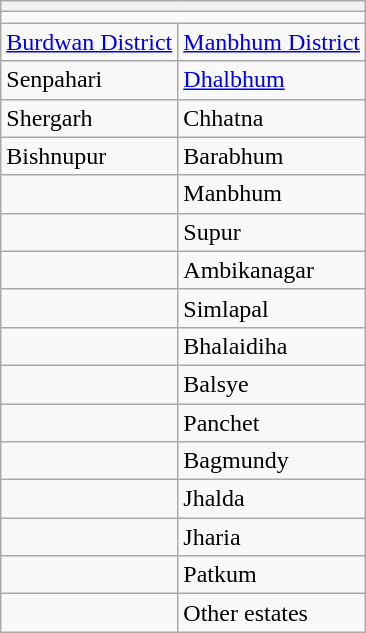<table class="wikitable">
<tr>
<th colspan="2"></th>
</tr>
<tr>
<td colspan="2"></td>
</tr>
<tr>
<td><a href='#'>Burdwan District</a></td>
<td><a href='#'>Manbhum District</a></td>
</tr>
<tr>
<td>Senpahari</td>
<td><a href='#'>Dhalbhum</a></td>
</tr>
<tr>
<td>Shergarh</td>
<td>Chhatna</td>
</tr>
<tr>
<td>Bishnupur</td>
<td>Barabhum</td>
</tr>
<tr>
<td></td>
<td>Manbhum</td>
</tr>
<tr>
<td></td>
<td>Supur</td>
</tr>
<tr>
<td></td>
<td>Ambikanagar</td>
</tr>
<tr>
<td></td>
<td>Simlapal</td>
</tr>
<tr>
<td></td>
<td>Bhalaidiha</td>
</tr>
<tr>
<td></td>
<td>Balsye</td>
</tr>
<tr>
<td></td>
<td>Panchet</td>
</tr>
<tr>
<td></td>
<td>Bagmundy</td>
</tr>
<tr>
<td></td>
<td>Jhalda</td>
</tr>
<tr>
<td></td>
<td>Jharia</td>
</tr>
<tr>
<td></td>
<td>Patkum</td>
</tr>
<tr>
<td></td>
<td>Other estates</td>
</tr>
</table>
